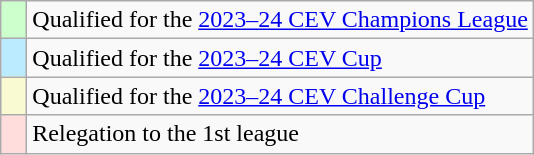<table class="wikitable" style="text-align: left;">
<tr>
<td width=10px bgcolor=#CCFFCC></td>
<td>Qualified for the <a href='#'>2023–24 CEV Champions League</a></td>
</tr>
<tr>
<td width=10px bgcolor=#BBEBFF></td>
<td>Qualified for the <a href='#'>2023–24 CEV Cup</a></td>
</tr>
<tr>
<td width=10px bgcolor=#FAFAD2></td>
<td>Qualified for the <a href='#'>2023–24 CEV Challenge Cup</a></td>
</tr>
<tr>
<td width=10px bgcolor=#FFDDDD></td>
<td>Relegation to the 1st league</td>
</tr>
</table>
